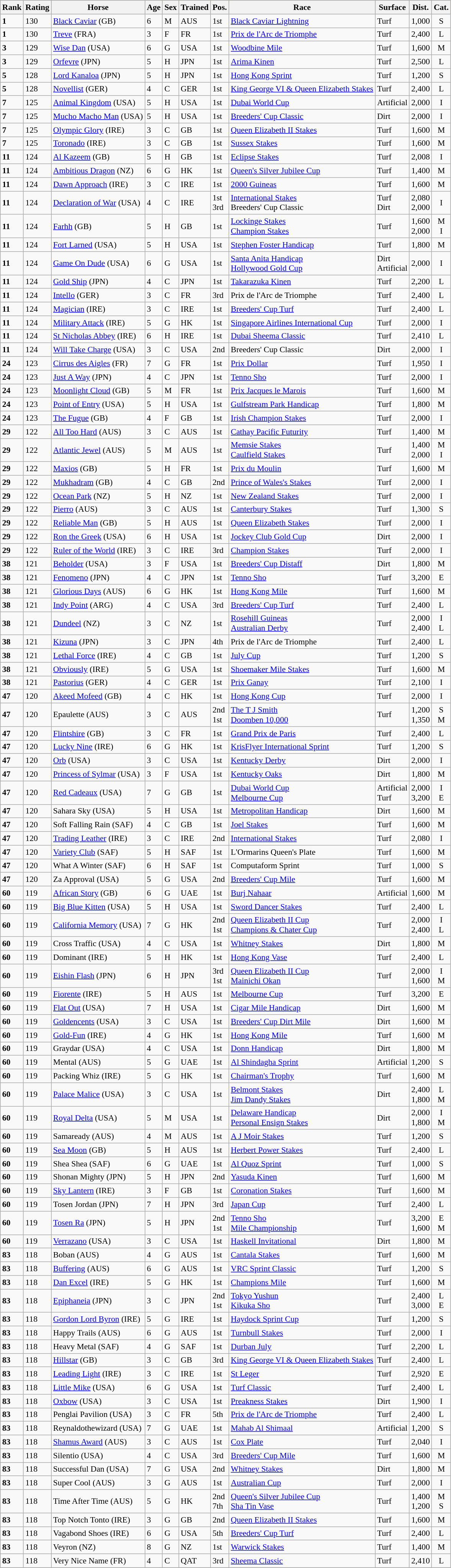<table class="wikitable sortable" style="font-size:90%">
<tr style="background:tan; text-align:center;">
<th><strong>Rank</strong><br></th>
<th><strong>Rating</strong><br></th>
<th><strong>Horse</strong><br></th>
<th><strong>Age</strong><br></th>
<th><strong>Sex</strong><br></th>
<th><strong>Trained</strong><br></th>
<th><strong>Pos.</strong><br></th>
<th><strong>Race</strong><br></th>
<th><strong>Surface</strong><br></th>
<th><strong>Dist.</strong><br></th>
<th><strong>Cat.</strong><br></th>
</tr>
<tr>
<td><strong>1</strong></td>
<td>130</td>
<td><a href='#'>Black Caviar</a> (GB)</td>
<td>6</td>
<td>M</td>
<td>AUS</td>
<td>1st</td>
<td><a href='#'>Black Caviar Lightning</a></td>
<td>Turf</td>
<td>1,000</td>
<td align=center>S</td>
</tr>
<tr>
<td><strong>1</strong></td>
<td>130</td>
<td><a href='#'>Treve</a> (FRA)</td>
<td>3</td>
<td>F</td>
<td>FR</td>
<td>1st</td>
<td><a href='#'>Prix de l'Arc de Triomphe</a></td>
<td>Turf</td>
<td>2,400</td>
<td align=center>L</td>
</tr>
<tr>
<td><strong>3</strong></td>
<td>129</td>
<td><a href='#'>Wise Dan</a> (USA)</td>
<td>6</td>
<td>G</td>
<td>USA</td>
<td>1st</td>
<td><a href='#'>Woodbine Mile</a></td>
<td>Turf</td>
<td>1,600</td>
<td align=center>M</td>
</tr>
<tr>
<td><strong>3</strong></td>
<td>129</td>
<td><a href='#'>Orfevre</a> (JPN)</td>
<td>5</td>
<td>H</td>
<td>JPN</td>
<td>1st</td>
<td><a href='#'>Arima Kinen</a></td>
<td>Turf</td>
<td>2,500</td>
<td align=center>L</td>
</tr>
<tr>
<td><strong>5</strong></td>
<td>128</td>
<td><a href='#'>Lord Kanaloa</a> (JPN)</td>
<td>5</td>
<td>H</td>
<td>JPN</td>
<td>1st</td>
<td><a href='#'>Hong Kong Sprint</a></td>
<td>Turf</td>
<td>1,200</td>
<td align=center>S</td>
</tr>
<tr>
<td><strong>5</strong></td>
<td>128</td>
<td><a href='#'>Novellist</a> (GER)</td>
<td>4</td>
<td>C</td>
<td>GER</td>
<td>1st</td>
<td><a href='#'>King George VI & Queen Elizabeth Stakes</a></td>
<td>Turf</td>
<td>2,400</td>
<td align=center>L</td>
</tr>
<tr>
<td><strong>7</strong></td>
<td>125</td>
<td><a href='#'>Animal Kingdom</a> (USA)</td>
<td>5</td>
<td>H</td>
<td>USA</td>
<td>1st</td>
<td><a href='#'>Dubai World Cup</a></td>
<td>Artificial</td>
<td>2,000</td>
<td align=center>I</td>
</tr>
<tr>
<td><strong>7</strong></td>
<td>125</td>
<td><a href='#'>Mucho Macho Man</a> (USA)</td>
<td>5</td>
<td>H</td>
<td>USA</td>
<td>1st</td>
<td><a href='#'>Breeders' Cup Classic</a></td>
<td>Dirt</td>
<td>2,000</td>
<td align=center>I</td>
</tr>
<tr>
<td><strong>7</strong></td>
<td>125</td>
<td><a href='#'>Olympic Glory</a> (IRE)</td>
<td>3</td>
<td>C</td>
<td>GB</td>
<td>1st</td>
<td><a href='#'>Queen Elizabeth II Stakes</a></td>
<td>Turf</td>
<td>1,600</td>
<td align=center>M</td>
</tr>
<tr>
<td><strong>7</strong></td>
<td>125</td>
<td><a href='#'>Toronado</a> (IRE)</td>
<td>3</td>
<td>C</td>
<td>GB</td>
<td>1st</td>
<td><a href='#'>Sussex Stakes</a></td>
<td>Turf</td>
<td>1,600</td>
<td align=center>M</td>
</tr>
<tr>
<td><strong>11</strong></td>
<td>124</td>
<td><a href='#'>Al Kazeem</a> (GB)</td>
<td>5</td>
<td>H</td>
<td>GB</td>
<td>1st</td>
<td><a href='#'>Eclipse Stakes</a></td>
<td>Turf</td>
<td>2,008</td>
<td align=center>I</td>
</tr>
<tr>
<td><strong>11</strong></td>
<td>124</td>
<td><a href='#'>Ambitious Dragon</a> (NZ)</td>
<td>6</td>
<td>G</td>
<td>HK</td>
<td>1st</td>
<td><a href='#'>Queen's Silver Jubilee Cup</a></td>
<td>Turf</td>
<td>1,400</td>
<td align=center>M</td>
</tr>
<tr>
<td><strong>11</strong></td>
<td>124</td>
<td><a href='#'>Dawn Approach</a> (IRE)</td>
<td>3</td>
<td>C</td>
<td>IRE</td>
<td>1st</td>
<td><a href='#'>2000 Guineas</a></td>
<td>Turf</td>
<td>1,600</td>
<td align=center>M</td>
</tr>
<tr>
<td><strong>11</strong></td>
<td>124</td>
<td><a href='#'>Declaration of War</a> (USA)</td>
<td>4</td>
<td>C</td>
<td>IRE</td>
<td>1st<br>3rd</td>
<td><a href='#'>International Stakes</a><br>Breeders' Cup Classic</td>
<td>Turf<br>Dirt</td>
<td>2,080<br>2,000</td>
<td align=center>I</td>
</tr>
<tr>
<td><strong>11</strong></td>
<td>124</td>
<td><a href='#'>Farhh</a> (GB)</td>
<td>5</td>
<td>H</td>
<td>GB</td>
<td>1st</td>
<td><a href='#'>Lockinge Stakes</a><br><a href='#'>Champion Stakes</a></td>
<td>Turf</td>
<td>1,600<br>2,000</td>
<td align=center>M<br>I</td>
</tr>
<tr>
<td><strong>11</strong></td>
<td>124</td>
<td><a href='#'>Fort Larned</a> (USA)</td>
<td>5</td>
<td>H</td>
<td>USA</td>
<td>1st</td>
<td><a href='#'>Stephen Foster Handicap</a></td>
<td>Turf</td>
<td>1,800</td>
<td align=center>M</td>
</tr>
<tr>
<td><strong>11</strong></td>
<td>124</td>
<td><a href='#'>Game On Dude</a> (USA)</td>
<td>6</td>
<td>G</td>
<td>USA</td>
<td>1st</td>
<td><a href='#'>Santa Anita Handicap</a><br><a href='#'>Hollywood Gold Cup</a></td>
<td>Dirt<br>Artificial</td>
<td>2,000</td>
<td align=center>I</td>
</tr>
<tr>
<td><strong>11</strong></td>
<td>124</td>
<td><a href='#'>Gold Ship</a> (JPN)</td>
<td>4</td>
<td>C</td>
<td>JPN</td>
<td>1st</td>
<td><a href='#'>Takarazuka Kinen</a></td>
<td>Turf</td>
<td>2,200</td>
<td align=center>L</td>
</tr>
<tr>
<td><strong>11</strong></td>
<td>124</td>
<td><a href='#'>Intello</a> (GER)</td>
<td>3</td>
<td>C</td>
<td>FR</td>
<td>3rd</td>
<td>Prix de l'Arc de Triomphe</td>
<td>Turf</td>
<td>2,400</td>
<td align=center>L</td>
</tr>
<tr>
<td><strong>11</strong></td>
<td>124</td>
<td><a href='#'>Magician</a> (IRE)</td>
<td>3</td>
<td>C</td>
<td>IRE</td>
<td>1st</td>
<td><a href='#'>Breeders' Cup Turf</a></td>
<td>Turf</td>
<td>2,400</td>
<td align=center>L</td>
</tr>
<tr>
<td><strong>11</strong></td>
<td>124</td>
<td><a href='#'>Military Attack</a> (IRE)</td>
<td>5</td>
<td>G</td>
<td>HK</td>
<td>1st</td>
<td><a href='#'>Singapore Airlines International Cup</a></td>
<td>Turf</td>
<td>2,000</td>
<td align=center>I</td>
</tr>
<tr>
<td><strong>11</strong></td>
<td>124</td>
<td><a href='#'>St Nicholas Abbey</a> (IRE)</td>
<td>6</td>
<td>H</td>
<td>IRE</td>
<td>1st</td>
<td><a href='#'>Dubai Sheema Classic</a></td>
<td>Turf</td>
<td>2,410</td>
<td align=center>L</td>
</tr>
<tr>
<td><strong>11</strong></td>
<td>124</td>
<td><a href='#'>Will Take Charge</a> (USA)</td>
<td>3</td>
<td>C</td>
<td>USA</td>
<td>2nd</td>
<td>Breeders' Cup Classic</td>
<td>Dirt</td>
<td>2,000</td>
<td align=center>I</td>
</tr>
<tr>
<td><strong>24</strong></td>
<td>123</td>
<td><a href='#'>Cirrus des Aigles</a> (FR)</td>
<td>7</td>
<td>G</td>
<td>FR</td>
<td>1st</td>
<td><a href='#'>Prix Dollar</a></td>
<td>Turf</td>
<td>1,950</td>
<td align=center>I</td>
</tr>
<tr>
<td><strong>24</strong></td>
<td>123</td>
<td><a href='#'>Just A Way</a> (JPN)</td>
<td>4</td>
<td>C</td>
<td>JPN</td>
<td>1st</td>
<td><a href='#'>Tenno Sho</a></td>
<td>Turf</td>
<td>2,000</td>
<td align=center>I</td>
</tr>
<tr>
<td><strong>24</strong></td>
<td>123</td>
<td><a href='#'>Moonlight Cloud</a> (GB)</td>
<td>5</td>
<td>M</td>
<td>FR</td>
<td>1st</td>
<td><a href='#'>Prix Jacques le Marois</a></td>
<td>Turf</td>
<td>1,600</td>
<td align=center>M</td>
</tr>
<tr>
<td><strong>24</strong></td>
<td>123</td>
<td><a href='#'>Point of Entry</a> (USA)</td>
<td>5</td>
<td>H</td>
<td>USA</td>
<td>1st</td>
<td><a href='#'>Gulfstream Park Handicap</a></td>
<td>Turf</td>
<td>1,800</td>
<td align=center>M</td>
</tr>
<tr>
<td><strong>24</strong></td>
<td>123</td>
<td><a href='#'>The Fugue</a> (GB)</td>
<td>4</td>
<td>F</td>
<td>GB</td>
<td>1st</td>
<td><a href='#'>Irish Champion Stakes</a></td>
<td>Turf</td>
<td>2,000</td>
<td align=center>I</td>
</tr>
<tr>
<td><strong>29</strong></td>
<td>122</td>
<td><a href='#'>All Too Hard</a> (AUS)</td>
<td>3</td>
<td>C</td>
<td>AUS</td>
<td>1st</td>
<td><a href='#'>Cathay Pacific Futurity</a></td>
<td>Turf</td>
<td>1,400</td>
<td align=center>M</td>
</tr>
<tr>
<td><strong>29</strong></td>
<td>122</td>
<td><a href='#'>Atlantic Jewel</a> (AUS)</td>
<td>5</td>
<td>M</td>
<td>AUS</td>
<td>1st</td>
<td><a href='#'>Memsie Stakes</a><br><a href='#'>Caulfield Stakes</a></td>
<td>Turf</td>
<td>1,400<br>2,000</td>
<td align=center>M<br>I</td>
</tr>
<tr>
<td><strong>29</strong></td>
<td>122</td>
<td><a href='#'>Maxios</a> (GB)</td>
<td>5</td>
<td>H</td>
<td>FR</td>
<td>1st</td>
<td><a href='#'>Prix du Moulin</a></td>
<td>Turf</td>
<td>1,600</td>
<td align=center>M</td>
</tr>
<tr>
<td><strong>29</strong></td>
<td>122</td>
<td><a href='#'>Mukhadram</a> (GB)</td>
<td>4</td>
<td>C</td>
<td>GB</td>
<td>2nd</td>
<td><a href='#'>Prince of Wales's Stakes</a></td>
<td>Turf</td>
<td>2,000</td>
<td align=center>I</td>
</tr>
<tr>
<td><strong>29</strong></td>
<td>122</td>
<td><a href='#'>Ocean Park</a> (NZ)</td>
<td>5</td>
<td>H</td>
<td>NZ</td>
<td>1st</td>
<td><a href='#'>New Zealand Stakes</a></td>
<td>Turf</td>
<td>2,000</td>
<td align=center>I</td>
</tr>
<tr>
<td><strong>29</strong></td>
<td>122</td>
<td><a href='#'>Pierro</a> (AUS)</td>
<td>3</td>
<td>C</td>
<td>AUS</td>
<td>1st</td>
<td><a href='#'>Canterbury Stakes</a></td>
<td>Turf</td>
<td>1,300</td>
<td align=center>S</td>
</tr>
<tr>
<td><strong>29</strong></td>
<td>122</td>
<td><a href='#'>Reliable Man</a> (GB)</td>
<td>5</td>
<td>H</td>
<td>AUS</td>
<td>1st</td>
<td><a href='#'>Queen Elizabeth Stakes</a></td>
<td>Turf</td>
<td>2,000</td>
<td align=center>I</td>
</tr>
<tr>
<td><strong>29</strong></td>
<td>122</td>
<td><a href='#'>Ron the Greek</a> (USA)</td>
<td>6</td>
<td>H</td>
<td>USA</td>
<td>1st</td>
<td><a href='#'>Jockey Club Gold Cup</a></td>
<td>Dirt</td>
<td>2,000</td>
<td align=center>I</td>
</tr>
<tr>
<td><strong>29</strong></td>
<td>122</td>
<td><a href='#'>Ruler of the World</a> (IRE)</td>
<td>3</td>
<td>C</td>
<td>IRE</td>
<td>3rd</td>
<td><a href='#'>Champion Stakes</a></td>
<td>Turf</td>
<td>2,000</td>
<td align=center>I</td>
</tr>
<tr>
<td><strong>38</strong></td>
<td>121</td>
<td><a href='#'>Beholder</a> (USA)</td>
<td>3</td>
<td>F</td>
<td>USA</td>
<td>1st</td>
<td><a href='#'>Breeders' Cup Distaff</a></td>
<td>Dirt</td>
<td>1,800</td>
<td align=center>M</td>
</tr>
<tr>
<td><strong>38</strong></td>
<td>121</td>
<td><a href='#'>Fenomeno</a> (JPN)</td>
<td>4</td>
<td>C</td>
<td>JPN</td>
<td>1st</td>
<td><a href='#'>Tenno Sho</a></td>
<td>Turf</td>
<td>3,200</td>
<td align=center>E</td>
</tr>
<tr>
<td><strong>38</strong></td>
<td>121</td>
<td><a href='#'>Glorious Days</a> (AUS)</td>
<td>6</td>
<td>G</td>
<td>HK</td>
<td>1st</td>
<td><a href='#'>Hong Kong Mile</a></td>
<td>Turf</td>
<td>1,600</td>
<td align=center>M</td>
</tr>
<tr>
<td><strong>38</strong></td>
<td>121</td>
<td><a href='#'>Indy Point</a> (ARG)</td>
<td>4</td>
<td>C</td>
<td>USA</td>
<td>3rd</td>
<td><a href='#'>Breeders' Cup Turf</a></td>
<td>Turf</td>
<td>2,400</td>
<td align=center>L</td>
</tr>
<tr>
<td><strong>38</strong></td>
<td>121</td>
<td><a href='#'>Dundeel</a> (NZ)</td>
<td>3</td>
<td>C</td>
<td>NZ</td>
<td>1st</td>
<td><a href='#'>Rosehill Guineas</a><br><a href='#'>Australian Derby</a></td>
<td>Turf</td>
<td>2,000<br>2,400</td>
<td align=center>I<br>L</td>
</tr>
<tr>
<td><strong>38</strong></td>
<td>121</td>
<td><a href='#'>Kizuna</a> (JPN)</td>
<td>3</td>
<td>C</td>
<td>JPN</td>
<td>4th</td>
<td>Prix de l'Arc de Triomphe</td>
<td>Turf</td>
<td>2,400</td>
<td align=center>L</td>
</tr>
<tr>
<td><strong>38</strong></td>
<td>121</td>
<td><a href='#'>Lethal Force</a> (IRE)</td>
<td>4</td>
<td>C</td>
<td>GB</td>
<td>1st</td>
<td><a href='#'>July Cup</a></td>
<td>Turf</td>
<td>1,200</td>
<td align=center>S</td>
</tr>
<tr>
<td><strong>38</strong></td>
<td>121</td>
<td><a href='#'>Obviously</a> (IRE)</td>
<td>5</td>
<td>G</td>
<td>USA</td>
<td>1st</td>
<td><a href='#'>Shoemaker Mile Stakes</a></td>
<td>Turf</td>
<td>1,600</td>
<td align=center>M</td>
</tr>
<tr>
<td><strong>38</strong></td>
<td>121</td>
<td><a href='#'>Pastorius</a> (GER)</td>
<td>4</td>
<td>C</td>
<td>GER</td>
<td>1st</td>
<td><a href='#'>Prix Ganay</a></td>
<td>Turf</td>
<td>2,100</td>
<td align=center>I</td>
</tr>
<tr>
<td><strong>47</strong></td>
<td>120</td>
<td><a href='#'>Akeed Mofeed</a> (GB)</td>
<td>4</td>
<td>C</td>
<td>HK</td>
<td>1st</td>
<td><a href='#'>Hong Kong Cup</a></td>
<td>Turf</td>
<td>2,000</td>
<td align=center>I</td>
</tr>
<tr>
<td><strong>47</strong></td>
<td>120</td>
<td>Epaulette (AUS)</td>
<td>3</td>
<td>C</td>
<td>AUS</td>
<td>2nd<br>1st</td>
<td><a href='#'>The T J Smith</a><br><a href='#'>Doomben 10,000</a></td>
<td>Turf</td>
<td>1,200<br>1,350</td>
<td align=center>S<br>M</td>
</tr>
<tr>
<td><strong>47</strong></td>
<td>120</td>
<td><a href='#'>Flintshire</a> (GB)</td>
<td>3</td>
<td>C</td>
<td>FR</td>
<td>1st</td>
<td><a href='#'>Grand Prix de Paris</a></td>
<td>Turf</td>
<td>2,400</td>
<td align=center>L</td>
</tr>
<tr>
<td><strong>47</strong></td>
<td>120</td>
<td><a href='#'>Lucky Nine</a> (IRE)</td>
<td>6</td>
<td>G</td>
<td>HK</td>
<td>1st</td>
<td><a href='#'>KrisFlyer International Sprint</a></td>
<td>Turf</td>
<td>1,200</td>
<td align=center>S</td>
</tr>
<tr>
<td><strong>47</strong></td>
<td>120</td>
<td><a href='#'>Orb</a> (USA)</td>
<td>3</td>
<td>C</td>
<td>USA</td>
<td>1st</td>
<td><a href='#'>Kentucky Derby</a></td>
<td>Dirt</td>
<td>2,000</td>
<td align=center>I</td>
</tr>
<tr>
<td><strong>47</strong></td>
<td>120</td>
<td><a href='#'>Princess of Sylmar</a> (USA)</td>
<td>3</td>
<td>F</td>
<td>USA</td>
<td>1st</td>
<td><a href='#'>Kentucky Oaks</a></td>
<td>Dirt</td>
<td>1,800</td>
<td align=center>M</td>
</tr>
<tr>
<td><strong>47</strong></td>
<td>120</td>
<td><a href='#'>Red Cadeaux</a> (USA)</td>
<td>7</td>
<td>G</td>
<td>GB</td>
<td>1st</td>
<td><a href='#'>Dubai World Cup</a><br><a href='#'>Melbourne Cup</a></td>
<td>Artificial<br>Turf</td>
<td>2,000<br>3,200</td>
<td align=center>I<br>E</td>
</tr>
<tr>
<td><strong>47</strong></td>
<td>120</td>
<td>Sahara Sky (USA)</td>
<td>5</td>
<td>H</td>
<td>USA</td>
<td>1st</td>
<td><a href='#'>Metropolitan Handicap</a></td>
<td>Dirt</td>
<td>1,600</td>
<td align=center>M</td>
</tr>
<tr>
<td><strong>47</strong></td>
<td>120</td>
<td>Soft Falling Rain (SAF)</td>
<td>4</td>
<td>C</td>
<td>GB</td>
<td>1st</td>
<td><a href='#'>Joel Stakes</a></td>
<td>Turf</td>
<td>1,600</td>
<td align=center>M</td>
</tr>
<tr>
<td><strong>47</strong></td>
<td>120</td>
<td><a href='#'>Trading Leather</a> (IRE)</td>
<td>3</td>
<td>C</td>
<td>IRE</td>
<td>2nd</td>
<td><a href='#'>International Stakes</a></td>
<td>Turf</td>
<td>2,080</td>
<td align=center>I</td>
</tr>
<tr>
<td><strong>47</strong></td>
<td>120</td>
<td><a href='#'>Variety Club</a> (SAF)</td>
<td>5</td>
<td>H</td>
<td>SAF</td>
<td>1st</td>
<td>L'Ormarins Queen's Plate</td>
<td>Turf</td>
<td>1,600</td>
<td align=center>M</td>
</tr>
<tr>
<td><strong>47</strong></td>
<td>120</td>
<td>What A Winter (SAF)</td>
<td>6</td>
<td>H</td>
<td>SAF</td>
<td>1st</td>
<td>Computaform Sprint</td>
<td>Turf</td>
<td>1,000</td>
<td align=center>S</td>
</tr>
<tr>
<td><strong>47</strong></td>
<td>120</td>
<td>Za Approval (USA)</td>
<td>5</td>
<td>G</td>
<td>USA</td>
<td>2nd</td>
<td><a href='#'>Breeders' Cup Mile</a></td>
<td>Turf</td>
<td>1,600</td>
<td align=center>M</td>
</tr>
<tr>
<td><strong>60</strong></td>
<td>119</td>
<td><a href='#'>African Story</a> (GB)</td>
<td>6</td>
<td>G</td>
<td>UAE</td>
<td>1st</td>
<td><a href='#'>Burj Nahaar</a></td>
<td>Artificial</td>
<td>1,600</td>
<td align=center>M</td>
</tr>
<tr>
<td><strong>60</strong></td>
<td>119</td>
<td><a href='#'>Big Blue Kitten</a> (USA)</td>
<td>5</td>
<td>H</td>
<td>USA</td>
<td>1st</td>
<td><a href='#'>Sword Dancer Stakes</a></td>
<td>Turf</td>
<td>2,400</td>
<td align=center>L</td>
</tr>
<tr>
<td><strong>60</strong></td>
<td>119</td>
<td><a href='#'>California Memory</a> (USA)</td>
<td>7</td>
<td>G</td>
<td>HK</td>
<td>2nd<br>1st</td>
<td><a href='#'>Queen Elizabeth II Cup</a><br><a href='#'>Champions & Chater Cup</a></td>
<td>Turf</td>
<td>2,000<br>2,400</td>
<td align=center>I<br>L</td>
</tr>
<tr>
<td><strong>60</strong></td>
<td>119</td>
<td>Cross Traffic (USA)</td>
<td>4</td>
<td>C</td>
<td>USA</td>
<td>1st</td>
<td><a href='#'>Whitney Stakes</a></td>
<td>Dirt</td>
<td>1,800</td>
<td align=center>M</td>
</tr>
<tr>
<td><strong>60</strong></td>
<td>119</td>
<td>Dominant (IRE)</td>
<td>5</td>
<td>H</td>
<td>HK</td>
<td>1st</td>
<td><a href='#'>Hong Kong Vase</a></td>
<td>Turf</td>
<td>2,400</td>
<td align=center>L</td>
</tr>
<tr>
<td><strong>60</strong></td>
<td>119</td>
<td><a href='#'>Eishin Flash</a> (JPN)</td>
<td>6</td>
<td>H</td>
<td>JPN</td>
<td>3rd<br>1st</td>
<td><a href='#'>Queen Elizabeth II Cup</a><br><a href='#'>Mainichi Okan</a></td>
<td>Turf</td>
<td>2,000<br>1,600</td>
<td align=center>I<br>M</td>
</tr>
<tr>
<td><strong>60</strong></td>
<td>119</td>
<td><a href='#'>Fiorente</a> (IRE)</td>
<td>5</td>
<td>H</td>
<td>AUS</td>
<td>1st</td>
<td><a href='#'>Melbourne Cup</a></td>
<td>Turf</td>
<td>3,200</td>
<td align=center>E</td>
</tr>
<tr>
<td><strong>60</strong></td>
<td>119</td>
<td><a href='#'>Flat Out</a> (USA)</td>
<td>7</td>
<td>H</td>
<td>USA</td>
<td>1st</td>
<td><a href='#'>Cigar Mile Handicap</a></td>
<td>Dirt</td>
<td>1,600</td>
<td align=center>M</td>
</tr>
<tr>
<td><strong>60</strong></td>
<td>119</td>
<td><a href='#'>Goldencents</a> (USA)</td>
<td>3</td>
<td>C</td>
<td>USA</td>
<td>1st</td>
<td><a href='#'>Breeders' Cup Dirt Mile</a></td>
<td>Dirt</td>
<td>1,600</td>
<td align=center>M</td>
</tr>
<tr>
<td><strong>60</strong></td>
<td>119</td>
<td><a href='#'>Gold-Fun</a> (IRE)</td>
<td>4</td>
<td>G</td>
<td>HK</td>
<td>1st</td>
<td><a href='#'>Hong Kong Mile</a></td>
<td>Turf</td>
<td>1,600</td>
<td align=center>M</td>
</tr>
<tr>
<td><strong>60</strong></td>
<td>119</td>
<td>Graydar (USA)</td>
<td>4</td>
<td>C</td>
<td>USA</td>
<td>1st</td>
<td><a href='#'>Donn Handicap</a></td>
<td>Dirt</td>
<td>1,800</td>
<td align=center>M</td>
</tr>
<tr>
<td><strong>60</strong></td>
<td>119</td>
<td>Mental (AUS)</td>
<td>5</td>
<td>G</td>
<td>UAE</td>
<td>1st</td>
<td><a href='#'>Al Shindagha Sprint</a></td>
<td>Artificial</td>
<td>1,200</td>
<td align=center>S</td>
</tr>
<tr>
<td><strong>60</strong></td>
<td>119</td>
<td>Packing Whiz (IRE)</td>
<td>5</td>
<td>G</td>
<td>HK</td>
<td>1st</td>
<td><a href='#'>Chairman's Trophy</a></td>
<td>Turf</td>
<td>1,600</td>
<td align=center>M</td>
</tr>
<tr>
<td><strong>60</strong></td>
<td>119</td>
<td><a href='#'>Palace Malice</a> (USA)</td>
<td>3</td>
<td>C</td>
<td>USA</td>
<td>1st</td>
<td><a href='#'>Belmont Stakes</a><br><a href='#'>Jim Dandy Stakes</a></td>
<td>Dirt</td>
<td>2,400<br>1,800</td>
<td align=center>L<br>M</td>
</tr>
<tr>
<td><strong>60</strong></td>
<td>119</td>
<td><a href='#'>Royal Delta</a> (USA)</td>
<td>5</td>
<td>M</td>
<td>USA</td>
<td>1st</td>
<td><a href='#'>Delaware Handicap</a><br><a href='#'>Personal Ensign Stakes</a></td>
<td>Dirt</td>
<td>2,000<br>1,800</td>
<td align=center>I<br>M</td>
</tr>
<tr>
<td><strong>60</strong></td>
<td>119</td>
<td>Samaready (AUS)</td>
<td>4</td>
<td>M</td>
<td>AUS</td>
<td>1st</td>
<td><a href='#'>A J Moir Stakes</a></td>
<td>Turf</td>
<td>1,200</td>
<td align=center>S</td>
</tr>
<tr>
<td><strong>60</strong></td>
<td>119</td>
<td><a href='#'>Sea Moon</a> (GB)</td>
<td>5</td>
<td>H</td>
<td>AUS</td>
<td>1st</td>
<td><a href='#'>Herbert Power Stakes</a></td>
<td>Turf</td>
<td>2,400</td>
<td align=center>L</td>
</tr>
<tr>
<td><strong>60</strong></td>
<td>119</td>
<td>Shea Shea (SAF)</td>
<td>6</td>
<td>G</td>
<td>UAE</td>
<td>1st</td>
<td><a href='#'>Al Quoz Sprint</a></td>
<td>Turf</td>
<td>1,000</td>
<td align=center>S</td>
</tr>
<tr>
<td><strong>60</strong></td>
<td>119</td>
<td>Shonan Mighty (JPN)</td>
<td>5</td>
<td>H</td>
<td>JPN</td>
<td>2nd</td>
<td><a href='#'>Yasuda Kinen</a></td>
<td>Turf</td>
<td>1,600</td>
<td align=center>M</td>
</tr>
<tr>
<td><strong>60</strong></td>
<td>119</td>
<td><a href='#'>Sky Lantern</a> (IRE)</td>
<td>3</td>
<td>F</td>
<td>GB</td>
<td>1st</td>
<td><a href='#'>Coronation Stakes</a></td>
<td>Turf</td>
<td>1,600</td>
<td align=center>M</td>
</tr>
<tr>
<td><strong>60</strong></td>
<td>119</td>
<td>Tosen Jordan (JPN)</td>
<td>7</td>
<td>H</td>
<td>JPN</td>
<td>3rd</td>
<td><a href='#'>Japan Cup</a></td>
<td>Turf</td>
<td>2,400</td>
<td align=center>L</td>
</tr>
<tr>
<td><strong>60</strong></td>
<td>119</td>
<td><a href='#'>Tosen Ra</a> (JPN)</td>
<td>5</td>
<td>H</td>
<td>JPN</td>
<td>2nd<br>1st</td>
<td><a href='#'>Tenno Sho</a><br><a href='#'>Mile Championship</a></td>
<td>Turf</td>
<td>3,200<br>1,600</td>
<td align=center>E<br>M</td>
</tr>
<tr>
<td><strong>60</strong></td>
<td>119</td>
<td><a href='#'>Verrazano</a> (USA)</td>
<td>3</td>
<td>C</td>
<td>USA</td>
<td>1st</td>
<td><a href='#'>Haskell Invitational</a></td>
<td>Dirt</td>
<td>1,800</td>
<td align=center>M</td>
</tr>
<tr>
<td><strong>83</strong></td>
<td>118</td>
<td>Boban (AUS)</td>
<td>4</td>
<td>G</td>
<td>AUS</td>
<td>1st</td>
<td><a href='#'>Cantala Stakes</a></td>
<td>Turf</td>
<td>1,600</td>
<td align=center>M</td>
</tr>
<tr>
<td><strong>83</strong></td>
<td>118</td>
<td><a href='#'>Buffering</a> (AUS)</td>
<td>6</td>
<td>G</td>
<td>AUS</td>
<td>1st</td>
<td><a href='#'>VRC Sprint Classic</a></td>
<td>Turf</td>
<td>1,200</td>
<td align=center>S</td>
</tr>
<tr>
<td><strong>83</strong></td>
<td>118</td>
<td><a href='#'>Dan Excel</a> (IRE)</td>
<td>5</td>
<td>G</td>
<td>HK</td>
<td>1st</td>
<td><a href='#'>Champions Mile</a></td>
<td>Turf</td>
<td>1,600</td>
<td align=center>M</td>
</tr>
<tr>
<td><strong>83</strong></td>
<td>118</td>
<td><a href='#'>Epiphaneia</a> (JPN)</td>
<td>3</td>
<td>C</td>
<td>JPN</td>
<td>2nd<br>1st</td>
<td><a href='#'>Tokyo Yushun</a><br><a href='#'>Kikuka Sho</a></td>
<td>Turf</td>
<td>2,400<br>3,000</td>
<td align=center>L<br>E</td>
</tr>
<tr>
<td><strong>83</strong></td>
<td>118</td>
<td><a href='#'>Gordon Lord Byron</a> (IRE)</td>
<td>5</td>
<td>G</td>
<td>IRE</td>
<td>1st</td>
<td><a href='#'>Haydock Sprint Cup</a></td>
<td>Turf</td>
<td>1,200</td>
<td align=center>S</td>
</tr>
<tr>
<td><strong>83</strong></td>
<td>118</td>
<td>Happy Trails (AUS)</td>
<td>6</td>
<td>G</td>
<td>AUS</td>
<td>1st</td>
<td><a href='#'>Turnbull Stakes</a></td>
<td>Turf</td>
<td>2,000</td>
<td align=center>I</td>
</tr>
<tr>
<td><strong>83</strong></td>
<td>118</td>
<td>Heavy Metal (SAF)</td>
<td>4</td>
<td>G</td>
<td>SAF</td>
<td>1st</td>
<td><a href='#'>Durban July</a></td>
<td>Turf</td>
<td>2,200</td>
<td align=center>L</td>
</tr>
<tr>
<td><strong>83</strong></td>
<td>118</td>
<td><a href='#'>Hillstar</a> (GB)</td>
<td>3</td>
<td>C</td>
<td>GB</td>
<td>3rd</td>
<td><a href='#'>King George VI & Queen Elizabeth Stakes</a></td>
<td>Turf</td>
<td>2,400</td>
<td align=center>L</td>
</tr>
<tr>
<td><strong>83</strong></td>
<td>118</td>
<td><a href='#'>Leading Light</a> (IRE)</td>
<td>3</td>
<td>C</td>
<td>IRE</td>
<td>1st</td>
<td><a href='#'>St Leger</a></td>
<td>Turf</td>
<td>2,920</td>
<td align=center>E</td>
</tr>
<tr>
<td><strong>83</strong></td>
<td>118</td>
<td><a href='#'>Little Mike</a> (USA)</td>
<td>6</td>
<td>G</td>
<td>USA</td>
<td>1st</td>
<td><a href='#'>Turf Classic</a></td>
<td>Turf</td>
<td>2,400</td>
<td align=center>L</td>
</tr>
<tr>
<td><strong>83</strong></td>
<td>118</td>
<td><a href='#'>Oxbow</a> (USA)</td>
<td>3</td>
<td>C</td>
<td>USA</td>
<td>1st</td>
<td><a href='#'>Preakness Stakes</a></td>
<td>Dirt</td>
<td>1,900</td>
<td align=center>I</td>
</tr>
<tr>
<td><strong>83</strong></td>
<td>118</td>
<td>Penglai Pavilion (USA)</td>
<td>3</td>
<td>C</td>
<td>FR</td>
<td>5th</td>
<td><a href='#'>Prix de l'Arc de Triomphe</a></td>
<td>Turf</td>
<td>2,400</td>
<td align=center>L</td>
</tr>
<tr>
<td><strong>83</strong></td>
<td>118</td>
<td>Reynaldothewizard (USA)</td>
<td>7</td>
<td>G</td>
<td>UAE</td>
<td>1st</td>
<td><a href='#'>Mahab Al Shimaal</a></td>
<td>Artificial</td>
<td>1,200</td>
<td align=center>S</td>
</tr>
<tr>
<td><strong>83</strong></td>
<td>118</td>
<td><a href='#'>Shamus Award</a> (AUS)</td>
<td>3</td>
<td>C</td>
<td>AUS</td>
<td>1st</td>
<td><a href='#'>Cox Plate</a></td>
<td>Turf</td>
<td>2,040</td>
<td align=center>I</td>
</tr>
<tr>
<td><strong>83</strong></td>
<td>118</td>
<td>Silentio (USA)</td>
<td>4</td>
<td>C</td>
<td>USA</td>
<td>3rd</td>
<td><a href='#'>Breeders' Cup Mile</a></td>
<td>Turf</td>
<td>1,600</td>
<td align=center>M</td>
</tr>
<tr>
<td><strong>83</strong></td>
<td>118</td>
<td>Successful Dan (USA)</td>
<td>7</td>
<td>G</td>
<td>USA</td>
<td>2nd</td>
<td><a href='#'>Whitney Stakes</a></td>
<td>Dirt</td>
<td>1,800</td>
<td align=center>M</td>
</tr>
<tr>
<td><strong>83</strong></td>
<td>118</td>
<td>Super Cool (AUS)</td>
<td>3</td>
<td>G</td>
<td>AUS</td>
<td>1st</td>
<td><a href='#'>Australian Cup</a></td>
<td>Turf</td>
<td>2,000</td>
<td align=center>I</td>
</tr>
<tr>
<td><strong>83</strong></td>
<td>118</td>
<td>Time After Time (AUS)</td>
<td>5</td>
<td>G</td>
<td>HK</td>
<td>2nd<br>7th</td>
<td><a href='#'>Queen's Silver Jubilee Cup</a><br><a href='#'>Sha Tin Vase</a></td>
<td>Turf</td>
<td>1,400<br>1,200</td>
<td align=center>M<br>S</td>
</tr>
<tr>
<td><strong>83</strong></td>
<td>118</td>
<td>Top Notch Tonto (IRE)</td>
<td>3</td>
<td>G</td>
<td>GB</td>
<td>2nd</td>
<td><a href='#'>Queen Elizabeth II Stakes</a></td>
<td>Turf</td>
<td>1,600</td>
<td align=center>M</td>
</tr>
<tr>
<td><strong>83</strong></td>
<td>118</td>
<td>Vagabond Shoes (IRE)</td>
<td>6</td>
<td>G</td>
<td>USA</td>
<td>5th</td>
<td><a href='#'>Breeders' Cup Turf</a></td>
<td>Turf</td>
<td>2,400</td>
<td align=center>L</td>
</tr>
<tr>
<td><strong>83</strong></td>
<td>118</td>
<td>Veyron (NZ)</td>
<td>8</td>
<td>G</td>
<td>NZ</td>
<td>1st</td>
<td><a href='#'>Warwick Stakes</a></td>
<td>Turf</td>
<td>1,400</td>
<td align=center>M</td>
</tr>
<tr>
<td><strong>83</strong></td>
<td>118</td>
<td>Very Nice Name (FR)</td>
<td>4</td>
<td>C</td>
<td>QAT</td>
<td>3rd</td>
<td><a href='#'>Sheema Classic</a></td>
<td>Turf</td>
<td>2,410</td>
<td align=center>L</td>
</tr>
<tr>
</tr>
</table>
